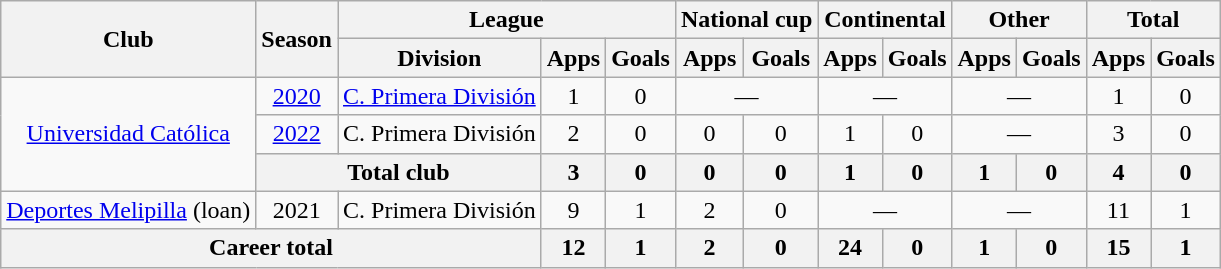<table class="wikitable" style="text-align: center;">
<tr>
<th rowspan="2">Club</th>
<th rowspan="2">Season</th>
<th colspan="3">League</th>
<th colspan="2">National cup</th>
<th colspan="2">Continental</th>
<th colspan="2">Other</th>
<th colspan="2">Total</th>
</tr>
<tr>
<th>Division</th>
<th>Apps</th>
<th>Goals</th>
<th>Apps</th>
<th>Goals</th>
<th>Apps</th>
<th>Goals</th>
<th>Apps</th>
<th>Goals</th>
<th>Apps</th>
<th>Goals</th>
</tr>
<tr>
<td rowspan="3"><a href='#'>Universidad Católica</a></td>
<td><a href='#'>2020</a></td>
<td><a href='#'>C. Primera División</a></td>
<td>1</td>
<td>0</td>
<td colspan="2">—</td>
<td colspan="2">—</td>
<td colspan="2">—</td>
<td>1</td>
<td>0</td>
</tr>
<tr>
<td><a href='#'>2022</a></td>
<td>C. Primera División</td>
<td>2</td>
<td>0</td>
<td>0</td>
<td>0</td>
<td>1</td>
<td>0</td>
<td colspan="2">—</td>
<td>3</td>
<td>0</td>
</tr>
<tr>
<th colspan="2">Total club</th>
<th>3</th>
<th>0</th>
<th>0</th>
<th>0</th>
<th>1</th>
<th>0</th>
<th>1</th>
<th>0</th>
<th>4</th>
<th>0</th>
</tr>
<tr>
<td><a href='#'>Deportes Melipilla</a> (loan)</td>
<td>2021</td>
<td>C. Primera División</td>
<td>9</td>
<td>1</td>
<td>2</td>
<td>0</td>
<td colspan="2">—</td>
<td colspan="2">—</td>
<td>11</td>
<td>1</td>
</tr>
<tr>
<th colspan="3">Career total</th>
<th>12</th>
<th>1</th>
<th>2</th>
<th>0</th>
<th>24</th>
<th>0</th>
<th>1</th>
<th>0</th>
<th>15</th>
<th>1</th>
</tr>
</table>
